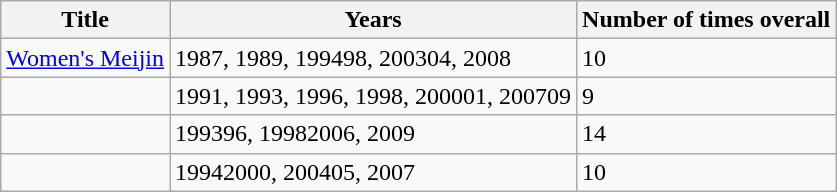<table class="wikitable">
<tr>
<th>Title</th>
<th>Years</th>
<th>Number of times overall</th>
</tr>
<tr>
<td><a href='#'>Women's Meijin</a></td>
<td>1987, 1989, 199498, 200304, 2008</td>
<td>10</td>
</tr>
<tr>
<td></td>
<td>1991, 1993, 1996, 1998, 200001, 200709</td>
<td>9</td>
</tr>
<tr>
<td></td>
<td>199396, 19982006, 2009</td>
<td>14</td>
</tr>
<tr>
<td></td>
<td>19942000, 200405, 2007</td>
<td>10</td>
</tr>
</table>
